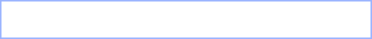<table style="margin-left: 1em;; margin-bottom: 0.5em; width: 248px; border: #99B3FF solid 1px; background-color: #FFFFFF; color: #000000; float: right; ">
<tr>
<td><br></td>
</tr>
</table>
